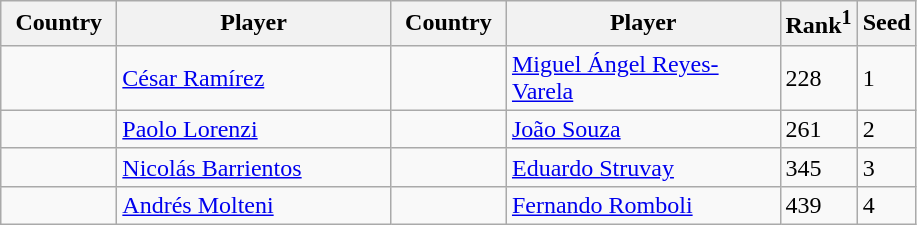<table class="sortable wikitable">
<tr>
<th width="70">Country</th>
<th width="175">Player</th>
<th width="70">Country</th>
<th width="175">Player</th>
<th>Rank<sup>1</sup></th>
<th>Seed</th>
</tr>
<tr>
<td></td>
<td><a href='#'>César Ramírez</a></td>
<td></td>
<td><a href='#'>Miguel Ángel Reyes-Varela</a></td>
<td>228</td>
<td>1</td>
</tr>
<tr>
<td></td>
<td><a href='#'>Paolo Lorenzi</a></td>
<td></td>
<td><a href='#'>João Souza</a></td>
<td>261</td>
<td>2</td>
</tr>
<tr>
<td></td>
<td><a href='#'>Nicolás Barrientos</a></td>
<td></td>
<td><a href='#'>Eduardo Struvay</a></td>
<td>345</td>
<td>3</td>
</tr>
<tr>
<td></td>
<td><a href='#'>Andrés Molteni</a></td>
<td></td>
<td><a href='#'>Fernando Romboli</a></td>
<td>439</td>
<td>4</td>
</tr>
</table>
